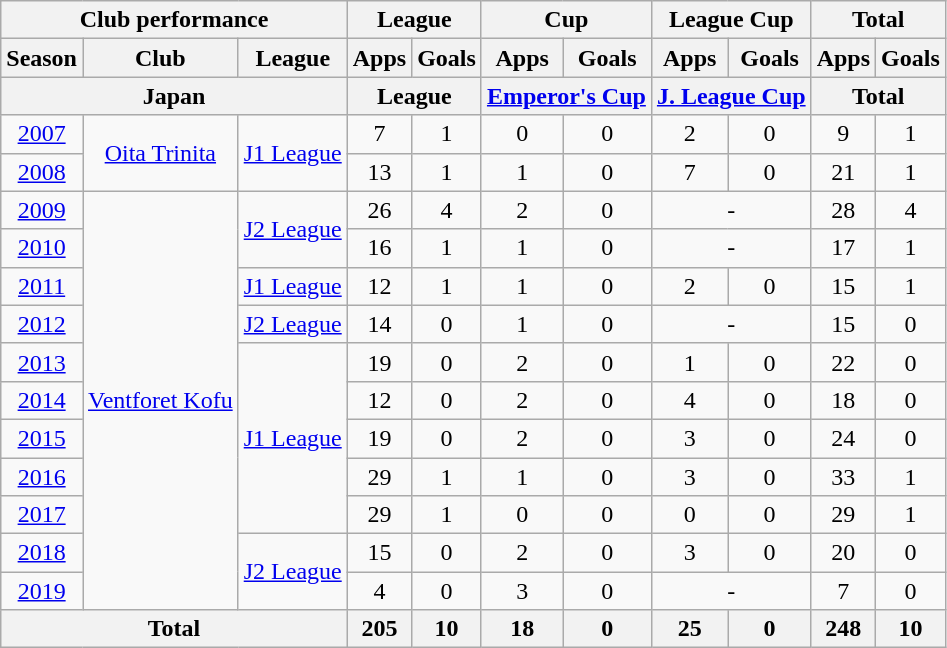<table class="wikitable" style="text-align:center;">
<tr>
<th colspan=3>Club performance</th>
<th colspan=2>League</th>
<th colspan=2>Cup</th>
<th colspan=2>League Cup</th>
<th colspan=2>Total</th>
</tr>
<tr>
<th>Season</th>
<th>Club</th>
<th>League</th>
<th>Apps</th>
<th>Goals</th>
<th>Apps</th>
<th>Goals</th>
<th>Apps</th>
<th>Goals</th>
<th>Apps</th>
<th>Goals</th>
</tr>
<tr>
<th colspan=3>Japan</th>
<th colspan=2>League</th>
<th colspan=2><a href='#'>Emperor's Cup</a></th>
<th colspan=2><a href='#'>J. League Cup</a></th>
<th colspan=2>Total</th>
</tr>
<tr>
<td><a href='#'>2007</a></td>
<td rowspan="2"><a href='#'>Oita Trinita</a></td>
<td rowspan="2"><a href='#'>J1 League</a></td>
<td>7</td>
<td>1</td>
<td>0</td>
<td>0</td>
<td>2</td>
<td>0</td>
<td>9</td>
<td>1</td>
</tr>
<tr>
<td><a href='#'>2008</a></td>
<td>13</td>
<td>1</td>
<td>1</td>
<td>0</td>
<td>7</td>
<td>0</td>
<td>21</td>
<td>1</td>
</tr>
<tr>
<td><a href='#'>2009</a></td>
<td rowspan="11"><a href='#'>Ventforet Kofu</a></td>
<td rowspan="2"><a href='#'>J2 League</a></td>
<td>26</td>
<td>4</td>
<td>2</td>
<td>0</td>
<td colspan="2">-</td>
<td>28</td>
<td>4</td>
</tr>
<tr>
<td><a href='#'>2010</a></td>
<td>16</td>
<td>1</td>
<td>1</td>
<td>0</td>
<td colspan="2">-</td>
<td>17</td>
<td>1</td>
</tr>
<tr>
<td><a href='#'>2011</a></td>
<td><a href='#'>J1 League</a></td>
<td>12</td>
<td>1</td>
<td>1</td>
<td>0</td>
<td>2</td>
<td>0</td>
<td>15</td>
<td>1</td>
</tr>
<tr>
<td><a href='#'>2012</a></td>
<td><a href='#'>J2 League</a></td>
<td>14</td>
<td>0</td>
<td>1</td>
<td>0</td>
<td colspan="2">-</td>
<td>15</td>
<td>0</td>
</tr>
<tr>
<td><a href='#'>2013</a></td>
<td rowspan="5"><a href='#'>J1 League</a></td>
<td>19</td>
<td>0</td>
<td>2</td>
<td>0</td>
<td>1</td>
<td>0</td>
<td>22</td>
<td>0</td>
</tr>
<tr>
<td><a href='#'>2014</a></td>
<td>12</td>
<td>0</td>
<td>2</td>
<td>0</td>
<td>4</td>
<td>0</td>
<td>18</td>
<td>0</td>
</tr>
<tr>
<td><a href='#'>2015</a></td>
<td>19</td>
<td>0</td>
<td>2</td>
<td>0</td>
<td>3</td>
<td>0</td>
<td>24</td>
<td>0</td>
</tr>
<tr>
<td><a href='#'>2016</a></td>
<td>29</td>
<td>1</td>
<td>1</td>
<td>0</td>
<td>3</td>
<td>0</td>
<td>33</td>
<td>1</td>
</tr>
<tr>
<td><a href='#'>2017</a></td>
<td>29</td>
<td>1</td>
<td>0</td>
<td>0</td>
<td>0</td>
<td>0</td>
<td>29</td>
<td>1</td>
</tr>
<tr>
<td><a href='#'>2018</a></td>
<td rowspan="2"><a href='#'>J2 League</a></td>
<td>15</td>
<td>0</td>
<td>2</td>
<td>0</td>
<td>3</td>
<td>0</td>
<td>20</td>
<td>0</td>
</tr>
<tr>
<td><a href='#'>2019</a></td>
<td>4</td>
<td>0</td>
<td>3</td>
<td>0</td>
<td colspan="2">-</td>
<td>7</td>
<td>0</td>
</tr>
<tr>
<th colspan=3>Total</th>
<th>205</th>
<th>10</th>
<th>18</th>
<th>0</th>
<th>25</th>
<th>0</th>
<th>248</th>
<th>10</th>
</tr>
</table>
